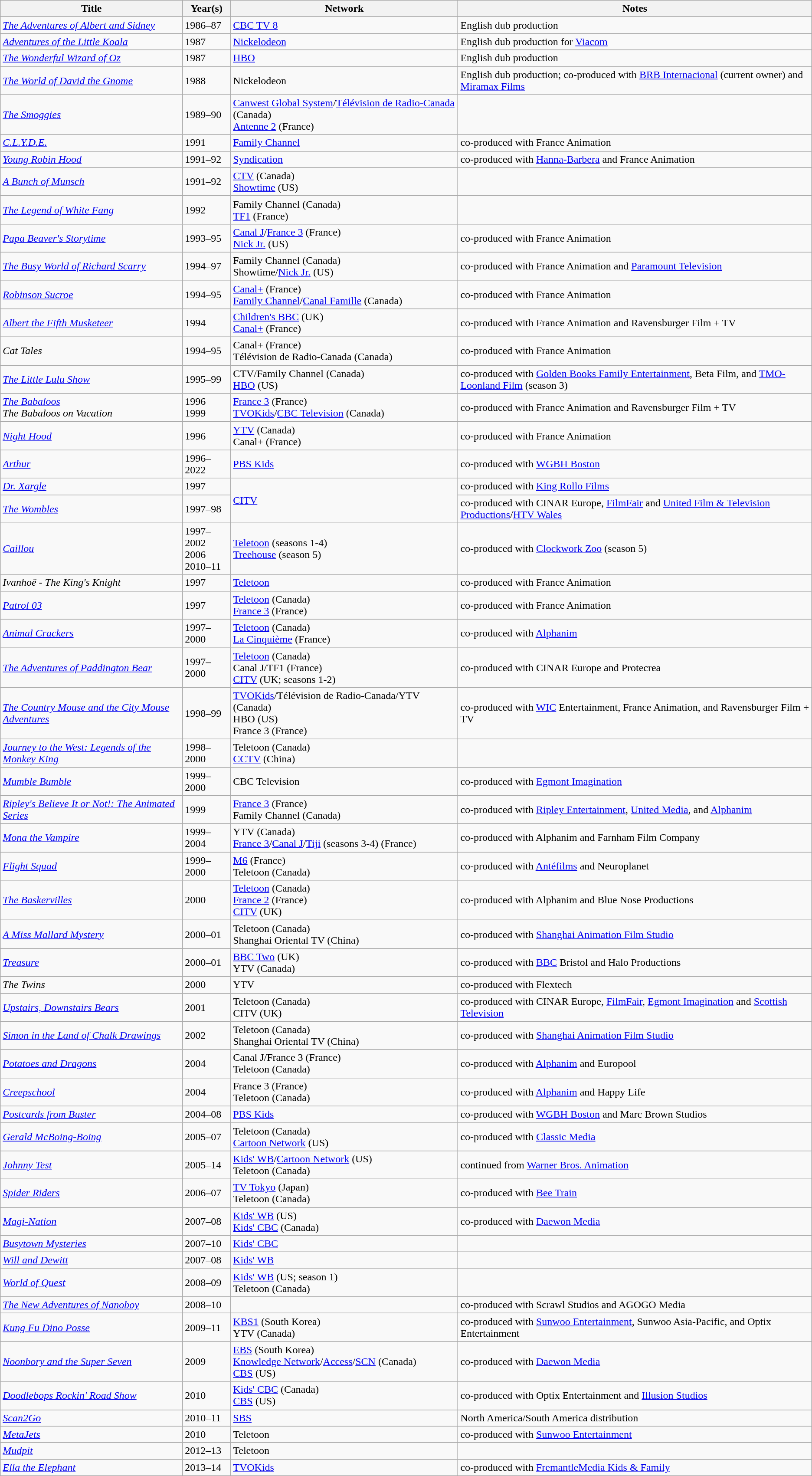<table class="wikitable sortable">
<tr>
<th>Title</th>
<th>Year(s)</th>
<th>Network</th>
<th>Notes</th>
</tr>
<tr>
<td><em><a href='#'>The Adventures of Albert and Sidney</a></em></td>
<td>1986–87</td>
<td><a href='#'>CBC TV 8</a></td>
<td>English dub production</td>
</tr>
<tr>
<td><em><a href='#'>Adventures of the Little Koala</a></em></td>
<td>1987</td>
<td><a href='#'>Nickelodeon</a></td>
<td>English dub production for <a href='#'>Viacom</a></td>
</tr>
<tr>
<td><em><a href='#'>The Wonderful Wizard of Oz</a></em></td>
<td>1987</td>
<td><a href='#'>HBO</a></td>
<td>English dub production</td>
</tr>
<tr>
<td><em><a href='#'>The World of David the Gnome</a></em></td>
<td>1988</td>
<td>Nickelodeon</td>
<td>English dub production; co-produced with <a href='#'>BRB Internacional</a> (current owner) and <a href='#'>Miramax Films</a></td>
</tr>
<tr>
<td><em><a href='#'>The Smoggies</a></em></td>
<td>1989–90</td>
<td><a href='#'>Canwest Global System</a>/<a href='#'>Télévision de Radio-Canada</a> (Canada)<br><a href='#'>Antenne 2</a> (France)</td>
<td></td>
</tr>
<tr>
<td><em><a href='#'>C.L.Y.D.E.</a></em></td>
<td>1991</td>
<td><a href='#'>Family Channel</a></td>
<td>co-produced with France Animation</td>
</tr>
<tr>
<td><em><a href='#'>Young Robin Hood</a></em></td>
<td>1991–92</td>
<td><a href='#'>Syndication</a></td>
<td>co-produced with <a href='#'>Hanna-Barbera</a> and France Animation</td>
</tr>
<tr>
<td><em><a href='#'>A Bunch of Munsch</a></em></td>
<td>1991–92</td>
<td><a href='#'>CTV</a> (Canada)<br><a href='#'>Showtime</a> (US)</td>
<td></td>
</tr>
<tr>
<td><em><a href='#'>The Legend of White Fang</a></em></td>
<td>1992</td>
<td>Family Channel (Canada)<br><a href='#'>TF1</a> (France)</td>
<td></td>
</tr>
<tr>
<td><em><a href='#'>Papa Beaver's Storytime</a></em></td>
<td>1993–95</td>
<td><a href='#'>Canal J</a>/<a href='#'>France 3</a> (France)<br><a href='#'>Nick Jr.</a> (US)</td>
<td>co-produced with France Animation</td>
</tr>
<tr>
<td><em><a href='#'>The Busy World of Richard Scarry</a></em></td>
<td>1994–97</td>
<td>Family Channel (Canada)<br>Showtime/<a href='#'>Nick Jr.</a> (US)</td>
<td>co-produced with France Animation and <a href='#'>Paramount Television</a></td>
</tr>
<tr>
<td><em><a href='#'>Robinson Sucroe</a></em></td>
<td>1994–95</td>
<td><a href='#'>Canal+</a> (France)<br><a href='#'>Family Channel</a>/<a href='#'>Canal Famille</a> (Canada)</td>
<td>co-produced with France Animation</td>
</tr>
<tr>
<td><em><a href='#'>Albert the Fifth Musketeer</a></em></td>
<td>1994</td>
<td><a href='#'>Children's BBC</a> (UK)<br><a href='#'>Canal+</a> (France)</td>
<td>co-produced with France Animation and  Ravensburger Film + TV</td>
</tr>
<tr>
<td><em>Cat Tales</em></td>
<td>1994–95</td>
<td>Canal+ (France)<br>Télévision de Radio-Canada (Canada)</td>
<td>co-produced with France Animation</td>
</tr>
<tr>
<td><em><a href='#'>The Little Lulu Show</a></em></td>
<td>1995–99</td>
<td>CTV/Family Channel (Canada)<br><a href='#'>HBO</a> (US)</td>
<td>co-produced with <a href='#'>Golden Books Family Entertainment</a>, Beta Film, and <a href='#'>TMO-Loonland Film</a> (season 3)</td>
</tr>
<tr>
<td><em><a href='#'>The Babaloos</a></em><br><em>The Babaloos on Vacation</em></td>
<td>1996<br>1999</td>
<td><a href='#'>France 3</a> (France)<br><a href='#'>TVOKids</a>/<a href='#'>CBC Television</a> (Canada)</td>
<td>co-produced with France Animation and Ravensburger Film + TV</td>
</tr>
<tr>
<td><em><a href='#'>Night Hood</a></em></td>
<td>1996</td>
<td><a href='#'>YTV</a> (Canada)<br>Canal+ (France)</td>
<td>co-produced with France Animation</td>
</tr>
<tr>
<td><em><a href='#'>Arthur</a></em></td>
<td>1996–2022</td>
<td><a href='#'>PBS Kids</a></td>
<td>co-produced with <a href='#'>WGBH Boston</a></td>
</tr>
<tr>
<td><em><a href='#'>Dr. Xargle</a></em></td>
<td>1997</td>
<td rowspan=2><a href='#'>CITV</a></td>
<td>co-produced with <a href='#'>King Rollo Films</a></td>
</tr>
<tr>
<td><em><a href='#'>The Wombles</a></em></td>
<td>1997–98</td>
<td>co-produced with CINAR Europe, <a href='#'>FilmFair</a> and <a href='#'>United Film & Television Productions</a>/<a href='#'>HTV Wales</a></td>
</tr>
<tr>
<td><em><a href='#'>Caillou</a></em></td>
<td>1997–2002<br>2006<br>2010–11</td>
<td><a href='#'>Teletoon</a> (seasons 1-4)<br><a href='#'>Treehouse</a> (season 5)</td>
<td>co-produced with <a href='#'>Clockwork Zoo</a> (season 5)</td>
</tr>
<tr>
<td><em>Ivanhoë - The King's Knight</em></td>
<td>1997</td>
<td><a href='#'>Teletoon</a></td>
<td>co-produced with France Animation</td>
</tr>
<tr>
<td><em><a href='#'>Patrol 03</a></em></td>
<td>1997</td>
<td><a href='#'>Teletoon</a> (Canada)<br><a href='#'>France 3</a> (France)</td>
<td>co-produced with France Animation</td>
</tr>
<tr>
<td><em><a href='#'>Animal Crackers</a></em></td>
<td>1997–2000</td>
<td><a href='#'>Teletoon</a> (Canada)<br><a href='#'>La Cinquième</a> (France)</td>
<td>co-produced with <a href='#'>Alphanim</a></td>
</tr>
<tr>
<td><em><a href='#'>The Adventures of Paddington Bear</a></em></td>
<td>1997–2000</td>
<td><a href='#'>Teletoon</a> (Canada)<br>Canal J/TF1 (France)<br><a href='#'>CITV</a> (UK; seasons 1-2)</td>
<td>co-produced with CINAR Europe and Protecrea</td>
</tr>
<tr>
<td><em><a href='#'>The Country Mouse and the City Mouse Adventures</a></em></td>
<td>1998–99</td>
<td><a href='#'>TVOKids</a>/Télévision de Radio-Canada/YTV (Canada)<br>HBO (US)<br>France 3 (France)</td>
<td>co-produced with <a href='#'>WIC</a> Entertainment, France Animation, and Ravensburger Film + TV</td>
</tr>
<tr>
<td><em><a href='#'>Journey to the West: Legends of the Monkey King</a></em></td>
<td>1998–2000</td>
<td>Teletoon (Canada)<br><a href='#'>CCTV</a> (China)</td>
<td></td>
</tr>
<tr>
<td><em><a href='#'>Mumble Bumble</a></em></td>
<td>1999–2000</td>
<td>CBC Television</td>
<td>co-produced with <a href='#'>Egmont Imagination</a></td>
</tr>
<tr>
<td><em><a href='#'>Ripley's Believe It or Not!: The Animated Series</a></em></td>
<td>1999</td>
<td><a href='#'>France 3</a> (France)<br>Family Channel (Canada)</td>
<td>co-produced with <a href='#'>Ripley Entertainment</a>, <a href='#'>United Media</a>, and <a href='#'>Alphanim</a></td>
</tr>
<tr>
<td><em><a href='#'>Mona the Vampire</a></em></td>
<td>1999–2004</td>
<td>YTV (Canada)<br><a href='#'>France 3</a>/<a href='#'>Canal J</a>/<a href='#'>Tiji</a> (seasons 3-4) (France)</td>
<td>co-produced with Alphanim and Farnham Film Company</td>
</tr>
<tr>
<td><em><a href='#'>Flight Squad</a></em></td>
<td>1999–2000</td>
<td><a href='#'>M6</a> (France)<br>Teletoon (Canada)</td>
<td>co-produced with <a href='#'>Antéfilms</a> and Neuroplanet</td>
</tr>
<tr>
<td><em><a href='#'>The Baskervilles</a></em></td>
<td>2000</td>
<td><a href='#'>Teletoon</a> (Canada)<br><a href='#'>France 2</a> (France)<br><a href='#'>CITV</a> (UK)</td>
<td>co-produced with Alphanim and Blue Nose Productions</td>
</tr>
<tr>
<td><em><a href='#'>A Miss Mallard Mystery</a></em></td>
<td>2000–01</td>
<td>Teletoon (Canada)<br>Shanghai Oriental TV (China)</td>
<td>co-produced with <a href='#'>Shanghai Animation Film Studio</a></td>
</tr>
<tr>
<td><em><a href='#'>Treasure</a></em></td>
<td>2000–01</td>
<td><a href='#'>BBC Two</a> (UK)<br>YTV (Canada)</td>
<td>co-produced with <a href='#'>BBC</a> Bristol and Halo Productions</td>
</tr>
<tr>
<td><em>The Twins</em></td>
<td>2000</td>
<td>YTV</td>
<td>co-produced with Flextech</td>
</tr>
<tr>
<td><em><a href='#'>Upstairs, Downstairs Bears</a></em></td>
<td>2001</td>
<td>Teletoon (Canada)<br>CITV (UK)</td>
<td>co-produced with CINAR Europe, <a href='#'>FilmFair</a>, <a href='#'>Egmont Imagination</a> and <a href='#'>Scottish Television</a></td>
</tr>
<tr>
<td><em><a href='#'>Simon in the Land of Chalk Drawings</a></em></td>
<td>2002</td>
<td>Teletoon (Canada)<br>Shanghai Oriental TV (China)</td>
<td>co-produced with <a href='#'>Shanghai Animation Film Studio</a></td>
</tr>
<tr>
<td><em><a href='#'>Potatoes and Dragons</a></em></td>
<td>2004</td>
<td>Canal J/France 3 (France)<br>Teletoon (Canada)</td>
<td>co-produced with <a href='#'>Alphanim</a> and Europool</td>
</tr>
<tr>
<td><em><a href='#'>Creepschool</a></em></td>
<td>2004</td>
<td>France 3 (France)<br>Teletoon (Canada)</td>
<td>co-produced with <a href='#'>Alphanim</a> and Happy Life</td>
</tr>
<tr>
<td><em><a href='#'>Postcards from Buster</a></em></td>
<td>2004–08</td>
<td><a href='#'>PBS Kids</a></td>
<td>co-produced with <a href='#'>WGBH Boston</a> and Marc Brown Studios</td>
</tr>
<tr>
<td><em><a href='#'>Gerald McBoing-Boing</a></em></td>
<td>2005–07</td>
<td>Teletoon (Canada)<br><a href='#'>Cartoon Network</a> (US)</td>
<td>co-produced with <a href='#'>Classic Media</a></td>
</tr>
<tr>
<td><em><a href='#'>Johnny Test</a></em></td>
<td>2005–14</td>
<td><a href='#'>Kids' WB</a>/<a href='#'>Cartoon Network</a> (US)<br>Teletoon (Canada)</td>
<td>continued from <a href='#'>Warner Bros. Animation</a></td>
</tr>
<tr>
<td><em><a href='#'>Spider Riders</a></em></td>
<td>2006–07</td>
<td><a href='#'>TV Tokyo</a> (Japan)<br>Teletoon (Canada)</td>
<td>co-produced with <a href='#'>Bee Train</a></td>
</tr>
<tr>
<td><em><a href='#'>Magi-Nation</a></em></td>
<td>2007–08</td>
<td><a href='#'>Kids' WB</a> (US)<br><a href='#'>Kids' CBC</a> (Canada)</td>
<td>co-produced with <a href='#'>Daewon Media</a></td>
</tr>
<tr>
<td><em><a href='#'>Busytown Mysteries</a></em></td>
<td>2007–10</td>
<td><a href='#'>Kids' CBC</a></td>
<td></td>
</tr>
<tr>
<td><em><a href='#'>Will and Dewitt</a></em></td>
<td>2007–08</td>
<td><a href='#'>Kids' WB</a></td>
<td></td>
</tr>
<tr>
<td><em><a href='#'>World of Quest</a></em></td>
<td>2008–09</td>
<td><a href='#'>Kids' WB</a> (US; season 1)<br>Teletoon (Canada)</td>
<td></td>
</tr>
<tr>
<td><em><a href='#'>The New Adventures of Nanoboy</a></em></td>
<td>2008–10</td>
<td></td>
<td>co-produced with Scrawl Studios and AGOGO Media</td>
</tr>
<tr>
<td><em><a href='#'>Kung Fu Dino Posse</a></em></td>
<td>2009–11</td>
<td><a href='#'>KBS1</a> (South Korea)<br>YTV (Canada)</td>
<td>co-produced with <a href='#'>Sunwoo Entertainment</a>, Sunwoo Asia-Pacific, and Optix Entertainment</td>
</tr>
<tr>
<td><em><a href='#'>Noonbory and the Super Seven</a></em></td>
<td>2009</td>
<td><a href='#'>EBS</a> (South Korea)<br><a href='#'>Knowledge Network</a>/<a href='#'>Access</a>/<a href='#'>SCN</a> (Canada)<br><a href='#'>CBS</a> (US)</td>
<td>co-produced with <a href='#'>Daewon Media</a></td>
</tr>
<tr>
<td><em><a href='#'>Doodlebops Rockin' Road Show</a></em></td>
<td>2010</td>
<td><a href='#'>Kids' CBC</a> (Canada)<br><a href='#'>CBS</a> (US)</td>
<td>co-produced with Optix Entertainment and <a href='#'>Illusion Studios</a></td>
</tr>
<tr>
<td><em><a href='#'>Scan2Go</a></em></td>
<td>2010–11</td>
<td><a href='#'>SBS</a></td>
<td>North America/South America distribution</td>
</tr>
<tr>
<td><em><a href='#'>MetaJets</a></em></td>
<td>2010</td>
<td>Teletoon</td>
<td>co-produced with <a href='#'>Sunwoo Entertainment</a></td>
</tr>
<tr>
<td><em><a href='#'>Mudpit</a></em></td>
<td>2012–13</td>
<td>Teletoon</td>
<td></td>
</tr>
<tr>
<td><em><a href='#'>Ella the Elephant</a></em></td>
<td>2013–14</td>
<td><a href='#'>TVOKids</a></td>
<td>co-produced with <a href='#'>FremantleMedia Kids & Family</a></td>
</tr>
</table>
